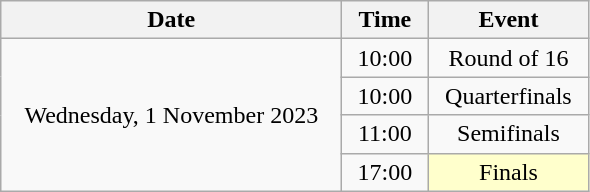<table class = "wikitable" style="text-align:center;">
<tr>
<th width=220>Date</th>
<th width=50>Time</th>
<th width=100>Event</th>
</tr>
<tr>
<td rowspan=5>Wednesday, 1 November 2023</td>
<td>10:00</td>
<td>Round of 16</td>
</tr>
<tr>
<td>10:00</td>
<td>Quarterfinals</td>
</tr>
<tr>
<td>11:00</td>
<td>Semifinals</td>
</tr>
<tr>
<td>17:00</td>
<td bgcolor=ffffcc>Finals</td>
</tr>
</table>
